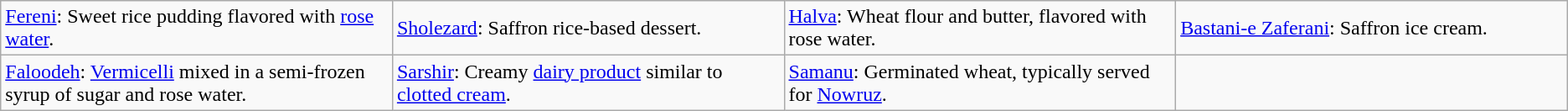<table class="wikitable">
<tr>
<td style="width: 20%;"><a href='#'>Fereni</a>: Sweet rice pudding flavored with <a href='#'>rose water</a>.</td>
<td style="width: 20%;"><a href='#'>Sholezard</a>: Saffron rice-based dessert.</td>
<td style="width: 20%;"><a href='#'>Halva</a>: Wheat flour and butter, flavored with rose water.</td>
<td style="width: 20%;"><a href='#'>Bastani-e Zaferani</a>: Saffron ice cream.</td>
</tr>
<tr>
<td><a href='#'>Faloodeh</a>: <a href='#'>Vermicelli</a> mixed in a semi-frozen syrup of sugar and rose water.</td>
<td><a href='#'>Sarshir</a>: Creamy <a href='#'>dairy product</a> similar to <a href='#'>clotted cream</a>.</td>
<td><a href='#'>Samanu</a>: Germinated wheat, typically served for <a href='#'>Nowruz</a>.</td>
</tr>
</table>
